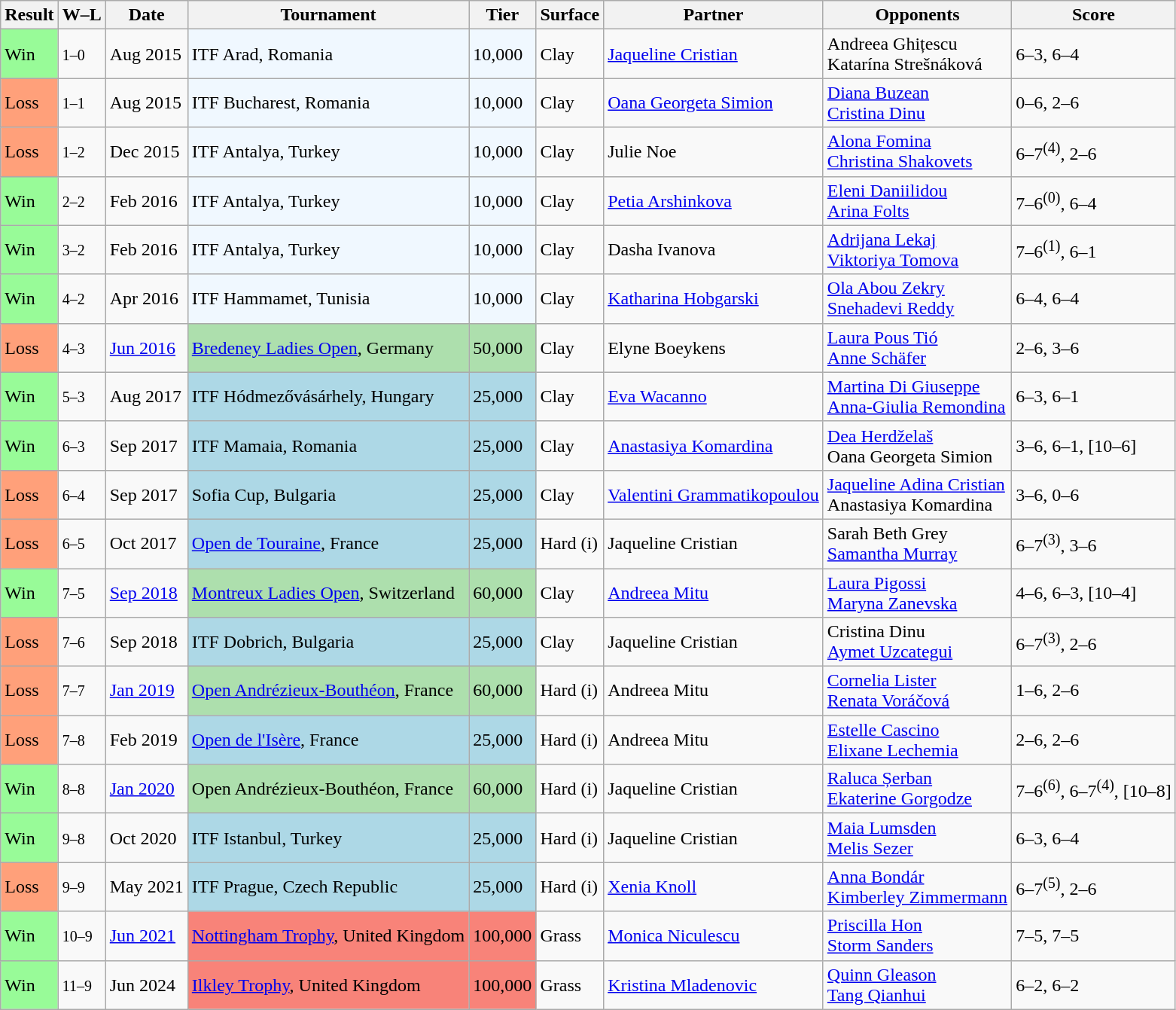<table class="sortable wikitable nowrap">
<tr>
<th>Result</th>
<th class="unsortable">W–L</th>
<th>Date</th>
<th>Tournament</th>
<th>Tier</th>
<th>Surface</th>
<th>Partner</th>
<th>Opponents</th>
<th class="unsortable">Score</th>
</tr>
<tr>
<td style="background:#98fb98;">Win</td>
<td><small>1–0</small></td>
<td>Aug 2015</td>
<td style="background:#f0f8ff;">ITF Arad, Romania</td>
<td style="background:#f0f8ff;">10,000</td>
<td>Clay</td>
<td> <a href='#'>Jaqueline Cristian</a></td>
<td> Andreea Ghițescu <br>  Katarína Strešnáková</td>
<td>6–3, 6–4</td>
</tr>
<tr>
<td style="background:#ffa07a;">Loss</td>
<td><small>1–1</small></td>
<td>Aug 2015</td>
<td style="background:#f0f8ff;">ITF Bucharest, Romania</td>
<td style="background:#f0f8ff;">10,000</td>
<td>Clay</td>
<td> <a href='#'>Oana Georgeta Simion</a></td>
<td> <a href='#'>Diana Buzean</a> <br>  <a href='#'>Cristina Dinu</a></td>
<td>0–6, 2–6</td>
</tr>
<tr>
<td style="background:#ffa07a;">Loss</td>
<td><small>1–2</small></td>
<td>Dec 2015</td>
<td style="background:#f0f8ff;">ITF Antalya, Turkey</td>
<td style="background:#f0f8ff;">10,000</td>
<td>Clay</td>
<td> Julie Noe</td>
<td> <a href='#'>Alona Fomina</a> <br>  <a href='#'>Christina Shakovets</a></td>
<td>6–7<sup>(4)</sup>, 2–6</td>
</tr>
<tr>
<td style="background:#98fb98;">Win</td>
<td><small>2–2</small></td>
<td>Feb 2016</td>
<td style="background:#f0f8ff;">ITF Antalya, Turkey</td>
<td style="background:#f0f8ff;">10,000</td>
<td>Clay</td>
<td> <a href='#'>Petia Arshinkova</a></td>
<td> <a href='#'>Eleni Daniilidou</a> <br>  <a href='#'>Arina Folts</a></td>
<td>7–6<sup>(0)</sup>, 6–4</td>
</tr>
<tr>
<td style="background:#98fb98;">Win</td>
<td><small>3–2</small></td>
<td>Feb 2016</td>
<td style="background:#f0f8ff;">ITF Antalya, Turkey</td>
<td style="background:#f0f8ff;">10,000</td>
<td>Clay</td>
<td> Dasha Ivanova</td>
<td> <a href='#'>Adrijana Lekaj</a> <br>  <a href='#'>Viktoriya Tomova</a></td>
<td>7–6<sup>(1)</sup>, 6–1</td>
</tr>
<tr>
<td style="background:#98fb98;">Win</td>
<td><small>4–2</small></td>
<td>Apr 2016</td>
<td style="background:#f0f8ff;">ITF Hammamet, Tunisia</td>
<td style="background:#f0f8ff;">10,000</td>
<td>Clay</td>
<td> <a href='#'>Katharina Hobgarski</a></td>
<td> <a href='#'>Ola Abou Zekry</a> <br>  <a href='#'>Snehadevi Reddy</a></td>
<td>6–4, 6–4</td>
</tr>
<tr>
<td style="background:#ffa07a;">Loss</td>
<td><small>4–3</small></td>
<td><a href='#'>Jun 2016</a></td>
<td style="background:#addfad;"><a href='#'>Bredeney Ladies Open</a>, Germany</td>
<td style="background:#addfad;">50,000</td>
<td>Clay</td>
<td> Elyne Boeykens</td>
<td> <a href='#'>Laura Pous Tió</a> <br>  <a href='#'>Anne Schäfer</a></td>
<td>2–6, 3–6</td>
</tr>
<tr>
<td style="background:#98fb98;">Win</td>
<td><small>5–3</small></td>
<td>Aug 2017</td>
<td style="background:lightblue;">ITF Hódmezővásárhely, Hungary</td>
<td style="background:lightblue;">25,000</td>
<td>Clay</td>
<td> <a href='#'>Eva Wacanno</a></td>
<td> <a href='#'>Martina Di Giuseppe</a> <br>  <a href='#'>Anna-Giulia Remondina</a></td>
<td>6–3, 6–1</td>
</tr>
<tr>
<td style="background:#98fb98;">Win</td>
<td><small>6–3</small></td>
<td>Sep 2017</td>
<td style="background:lightblue;">ITF Mamaia, Romania</td>
<td style="background:lightblue;">25,000</td>
<td>Clay</td>
<td> <a href='#'>Anastasiya Komardina</a></td>
<td> <a href='#'>Dea Herdželaš</a> <br>  Oana Georgeta Simion</td>
<td>3–6, 6–1, [10–6]</td>
</tr>
<tr>
<td style="background:#ffa07a;">Loss</td>
<td><small>6–4</small></td>
<td>Sep 2017</td>
<td style="background:lightblue;">Sofia Cup, Bulgaria</td>
<td style="background:lightblue;">25,000</td>
<td>Clay</td>
<td> <a href='#'>Valentini Grammatikopoulou</a></td>
<td> <a href='#'>Jaqueline Adina Cristian</a> <br>  Anastasiya Komardina</td>
<td>3–6, 0–6</td>
</tr>
<tr>
<td style="background:#ffa07a;">Loss</td>
<td><small>6–5</small></td>
<td>Oct 2017</td>
<td style="background:lightblue;"><a href='#'>Open de Touraine</a>, France</td>
<td style="background:lightblue;">25,000</td>
<td>Hard (i)</td>
<td> Jaqueline Cristian</td>
<td> Sarah Beth Grey <br>  <a href='#'>Samantha Murray</a></td>
<td>6–7<sup>(3)</sup>, 3–6</td>
</tr>
<tr>
<td style="background:#98fb98;">Win</td>
<td><small>7–5</small></td>
<td><a href='#'>Sep 2018</a></td>
<td style="background:#addfad;"><a href='#'>Montreux Ladies Open</a>, Switzerland</td>
<td style="background:#addfad;">60,000</td>
<td>Clay</td>
<td> <a href='#'>Andreea Mitu</a></td>
<td> <a href='#'>Laura Pigossi</a> <br>  <a href='#'>Maryna Zanevska</a></td>
<td>4–6, 6–3, [10–4]</td>
</tr>
<tr>
<td style="background:#ffa07a;">Loss</td>
<td><small>7–6</small></td>
<td>Sep 2018</td>
<td style="background:lightblue;">ITF Dobrich, Bulgaria</td>
<td style="background:lightblue;">25,000</td>
<td>Clay</td>
<td> Jaqueline Cristian</td>
<td> Cristina Dinu <br>  <a href='#'>Aymet Uzcategui</a></td>
<td>6–7<sup>(3)</sup>, 2–6</td>
</tr>
<tr>
<td style="background:#ffa07a;">Loss</td>
<td><small>7–7</small></td>
<td><a href='#'>Jan 2019</a></td>
<td style="background:#addfad;"><a href='#'>Open Andrézieux-Bouthéon</a>, France</td>
<td style="background:#addfad;">60,000</td>
<td>Hard (i)</td>
<td> Andreea Mitu</td>
<td> <a href='#'>Cornelia Lister</a> <br>  <a href='#'>Renata Voráčová</a></td>
<td>1–6, 2–6</td>
</tr>
<tr>
<td style="background:#ffa07a;">Loss</td>
<td><small>7–8</small></td>
<td>Feb 2019</td>
<td style="background:lightblue;"><a href='#'>Open de l'Isère</a>, France</td>
<td style="background:lightblue;">25,000</td>
<td>Hard (i)</td>
<td> Andreea Mitu</td>
<td> <a href='#'>Estelle Cascino</a> <br>  <a href='#'>Elixane Lechemia</a></td>
<td>2–6, 2–6</td>
</tr>
<tr>
<td style="background:#98fb98;">Win</td>
<td><small>8–8</small></td>
<td><a href='#'>Jan 2020</a></td>
<td style="background:#addfad;">Open Andrézieux-Bouthéon, France</td>
<td style="background:#addfad;">60,000</td>
<td>Hard (i)</td>
<td> Jaqueline Cristian</td>
<td> <a href='#'>Raluca Șerban</a> <br>  <a href='#'>Ekaterine Gorgodze</a></td>
<td>7–6<sup>(6)</sup>, 6–7<sup>(4)</sup>, [10–8]</td>
</tr>
<tr>
<td style="background:#98fb98;">Win</td>
<td><small>9–8</small></td>
<td>Oct 2020</td>
<td style="background:lightblue;">ITF Istanbul, Turkey</td>
<td style="background:lightblue;">25,000</td>
<td>Hard (i)</td>
<td> Jaqueline Cristian</td>
<td> <a href='#'>Maia Lumsden</a> <br>  <a href='#'>Melis Sezer</a></td>
<td>6–3, 6–4</td>
</tr>
<tr>
<td style="background:#ffa07a;">Loss</td>
<td><small>9–9</small></td>
<td>May 2021</td>
<td style="background:lightblue;">ITF Prague, Czech Republic</td>
<td style="background:lightblue;">25,000</td>
<td>Hard (i)</td>
<td> <a href='#'>Xenia Knoll</a></td>
<td> <a href='#'>Anna Bondár</a> <br>  <a href='#'>Kimberley Zimmermann</a></td>
<td>6–7<sup>(5)</sup>, 2–6</td>
</tr>
<tr>
<td style="background:#98fb98;">Win</td>
<td><small>10–9</small></td>
<td><a href='#'>Jun 2021</a></td>
<td style="background:#f88379;"><a href='#'>Nottingham Trophy</a>, United Kingdom</td>
<td style="background:#f88379;">100,000</td>
<td>Grass</td>
<td> <a href='#'>Monica Niculescu</a></td>
<td> <a href='#'>Priscilla Hon</a> <br>  <a href='#'>Storm Sanders</a></td>
<td>7–5, 7–5</td>
</tr>
<tr>
<td style="background:#98fb98;">Win</td>
<td><small>11–9</small></td>
<td>Jun 2024</td>
<td style="background:#f88379;"><a href='#'>Ilkley Trophy</a>, United Kingdom</td>
<td style="background:#f88379;">100,000</td>
<td>Grass</td>
<td> <a href='#'>Kristina Mladenovic</a></td>
<td> <a href='#'>Quinn Gleason</a> <br>  <a href='#'>Tang Qianhui</a></td>
<td>6–2, 6–2</td>
</tr>
</table>
